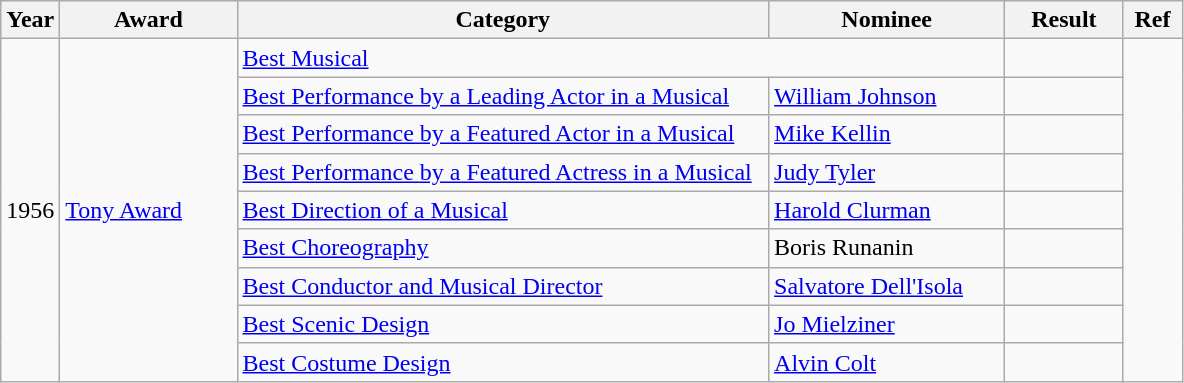<table class="wikitable" style="margin-right: 0;">
<tr>
<th width="5%">Year</th>
<th width="15%">Award</th>
<th width="45%">Category</th>
<th width="20%">Nominee</th>
<th width="10%">Result</th>
<th width="5%">Ref</th>
</tr>
<tr>
<td rowspan="9" align="center">1956</td>
<td rowspan="9"><a href='#'>Tony Award</a></td>
<td colspan="2"><a href='#'>Best Musical</a></td>
<td></td>
<td rowspan="9" align="center"></td>
</tr>
<tr>
<td><a href='#'>Best Performance by a Leading Actor in a Musical</a></td>
<td><a href='#'>William Johnson</a></td>
<td></td>
</tr>
<tr>
<td><a href='#'>Best Performance by a Featured Actor in a Musical</a></td>
<td><a href='#'>Mike Kellin</a></td>
<td></td>
</tr>
<tr>
<td><a href='#'>Best Performance by a Featured Actress in a Musical</a></td>
<td><a href='#'>Judy Tyler</a></td>
<td></td>
</tr>
<tr>
<td><a href='#'>Best Direction of a Musical</a></td>
<td><a href='#'>Harold Clurman</a></td>
<td></td>
</tr>
<tr>
<td><a href='#'>Best Choreography</a></td>
<td>Boris Runanin</td>
<td></td>
</tr>
<tr>
<td><a href='#'>Best Conductor and Musical Director</a></td>
<td><a href='#'>Salvatore Dell'Isola</a></td>
<td></td>
</tr>
<tr>
<td><a href='#'>Best Scenic Design</a></td>
<td><a href='#'>Jo Mielziner</a></td>
<td></td>
</tr>
<tr>
<td><a href='#'>Best Costume Design</a></td>
<td><a href='#'>Alvin Colt</a></td>
<td></td>
</tr>
</table>
